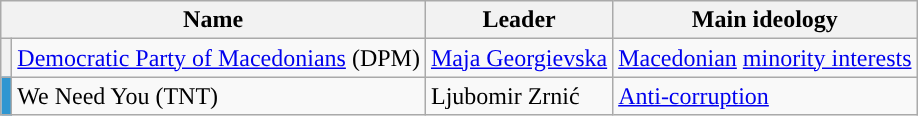<table class="wikitable" style="text-align">
<tr>
<th colspan="2">Name</th>
<th>Leader</th>
<th>Main ideology</th>
</tr>
<tr>
<th style="background-color:"></th>
<td><a href='#'>Democratic Party of Macedonians</a> (DPM)</td>
<td><a href='#'>Maja Georgievska</a></td>
<td><a href='#'>Macedonian</a> <a href='#'>minority interests</a></td>
</tr>
<tr>
<th style="background-color:#2F96D1"></th>
<td>We Need You (TNT)</td>
<td>Ljubomir Zrnić</td>
<td><a href='#'>Anti-corruption</a></td>
</tr>
</table>
